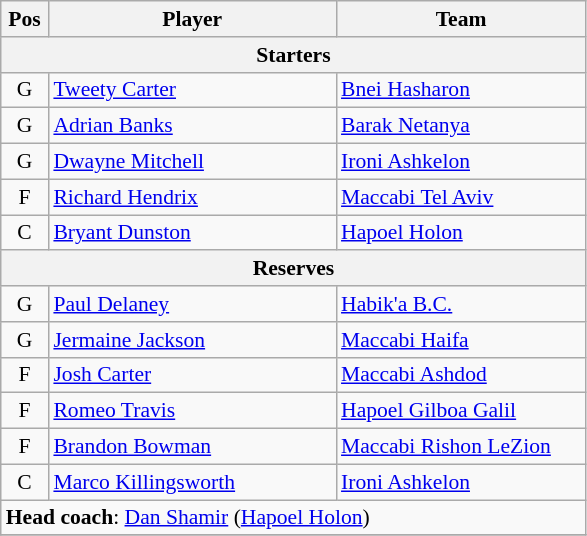<table class="wikitable" style="text-align:center; font-size:90%;">
<tr>
<th scope="col" style="width:25px;">Pos</th>
<th scope="col" style="width:185px;">Player</th>
<th scope="col" style="width:160px;">Team</th>
</tr>
<tr>
<th scope="col" colspan="5">Starters</th>
</tr>
<tr>
<td>G</td>
<td style="text-align:left"> <a href='#'>Tweety Carter</a></td>
<td style="text-align:left"><a href='#'>Bnei Hasharon</a></td>
</tr>
<tr>
<td>G</td>
<td style="text-align:left"> <a href='#'>Adrian Banks</a></td>
<td style="text-align:left"><a href='#'>Barak Netanya</a></td>
</tr>
<tr>
<td>G</td>
<td style="text-align:left"> <a href='#'>Dwayne Mitchell</a></td>
<td style="text-align:left"><a href='#'>Ironi Ashkelon</a></td>
</tr>
<tr>
<td>F</td>
<td style="text-align:left"> <a href='#'>Richard Hendrix</a></td>
<td style="text-align:left"><a href='#'>Maccabi Tel Aviv</a></td>
</tr>
<tr>
<td>C</td>
<td style="text-align:left"> <a href='#'>Bryant Dunston</a></td>
<td style="text-align:left"><a href='#'>Hapoel Holon</a></td>
</tr>
<tr>
<th scope="col" colspan="5">Reserves</th>
</tr>
<tr>
<td>G</td>
<td style="text-align:left"> <a href='#'>Paul Delaney</a></td>
<td style="text-align:left"><a href='#'>Habik'a B.C.</a></td>
</tr>
<tr>
<td>G</td>
<td style="text-align:left"> <a href='#'>Jermaine Jackson</a></td>
<td style="text-align:left"><a href='#'>Maccabi Haifa</a></td>
</tr>
<tr>
<td>F</td>
<td style="text-align:left"> <a href='#'>Josh Carter</a></td>
<td style="text-align:left"><a href='#'>Maccabi Ashdod</a></td>
</tr>
<tr>
<td>F</td>
<td style="text-align:left"> <a href='#'>Romeo Travis</a></td>
<td style="text-align:left"><a href='#'>Hapoel Gilboa Galil</a></td>
</tr>
<tr>
<td>F</td>
<td style="text-align:left"> <a href='#'>Brandon Bowman</a></td>
<td style="text-align:left"><a href='#'>Maccabi Rishon LeZion</a></td>
</tr>
<tr>
<td>C</td>
<td style="text-align:left"> <a href='#'>Marco Killingsworth</a></td>
<td style="text-align:left"><a href='#'>Ironi Ashkelon</a></td>
</tr>
<tr>
<td style="text-align:left" colspan="5"><strong>Head coach</strong>: <a href='#'>Dan Shamir</a> (<a href='#'>Hapoel Holon</a>)</td>
</tr>
<tr>
</tr>
</table>
